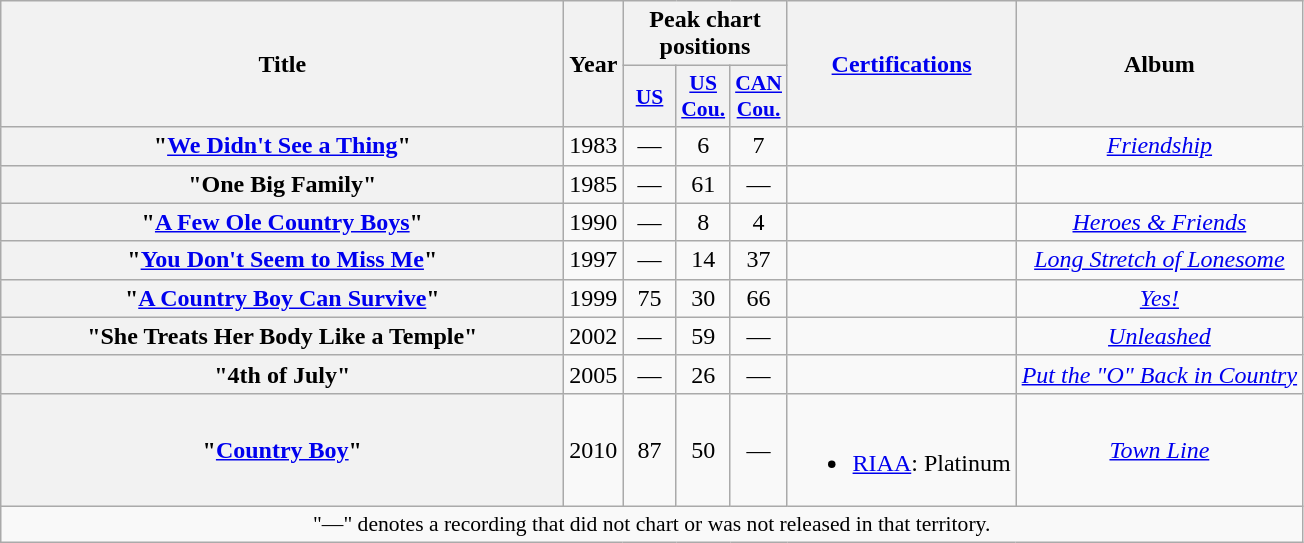<table class="wikitable plainrowheaders" style="text-align:center;" border="1">
<tr>
<th scope="col" rowspan="2" style="width:23em;">Title</th>
<th scope="col" rowspan="2">Year</th>
<th scope="col" colspan="3">Peak chart<br>positions</th>
<th scope="col" rowspan="2"><a href='#'>Certifications</a></th>
<th scope="col" rowspan="2">Album</th>
</tr>
<tr>
<th scope="col" style="width:2em;font-size:90%;"><a href='#'>US</a><br></th>
<th scope="col" style="width:2em;font-size:90%;"><a href='#'>US<br>Cou.</a><br></th>
<th scope="col" style="width:2em;font-size:90%;"><a href='#'>CAN<br>Cou.</a><br></th>
</tr>
<tr>
<th scope="row">"<a href='#'>We Didn't See a Thing</a>"<br></th>
<td>1983</td>
<td>—</td>
<td>6</td>
<td>7</td>
<td></td>
<td><em><a href='#'>Friendship</a></em></td>
</tr>
<tr>
<th scope="row">"One Big Family"<br></th>
<td>1985</td>
<td>—</td>
<td>61</td>
<td>—</td>
<td></td>
<td></td>
</tr>
<tr>
<th scope="row">"<a href='#'>A Few Ole Country Boys</a>"<br></th>
<td>1990</td>
<td>—</td>
<td>8</td>
<td>4</td>
<td></td>
<td><em><a href='#'>Heroes & Friends</a></em></td>
</tr>
<tr>
<th scope="row">"<a href='#'>You Don't Seem to Miss Me</a>"<br></th>
<td>1997</td>
<td>—</td>
<td>14</td>
<td>37</td>
<td></td>
<td><em><a href='#'>Long Stretch of Lonesome</a></em></td>
</tr>
<tr>
<th scope="row">"<a href='#'>A Country Boy Can Survive</a>"<br></th>
<td>1999</td>
<td>75</td>
<td>30</td>
<td>66</td>
<td></td>
<td><em><a href='#'>Yes!</a></em></td>
</tr>
<tr>
<th scope="row">"She Treats Her Body Like a Temple"<br></th>
<td>2002</td>
<td>—</td>
<td>59</td>
<td>—</td>
<td></td>
<td><em><a href='#'>Unleashed</a></em></td>
</tr>
<tr>
<th scope="row">"4th of July"<br></th>
<td>2005</td>
<td>—</td>
<td>26</td>
<td>—</td>
<td></td>
<td><em><a href='#'>Put the "O" Back in Country</a></em></td>
</tr>
<tr>
<th scope="row">"<a href='#'>Country Boy</a>"<br></th>
<td>2010</td>
<td>87</td>
<td>50</td>
<td>—</td>
<td><br><ul><li><a href='#'>RIAA</a>: Platinum</li></ul></td>
<td><em><a href='#'>Town Line</a></em></td>
</tr>
<tr>
<td colspan="7" style="font-size:90%">"—" denotes a recording that did not chart or was not released in that territory.</td>
</tr>
</table>
